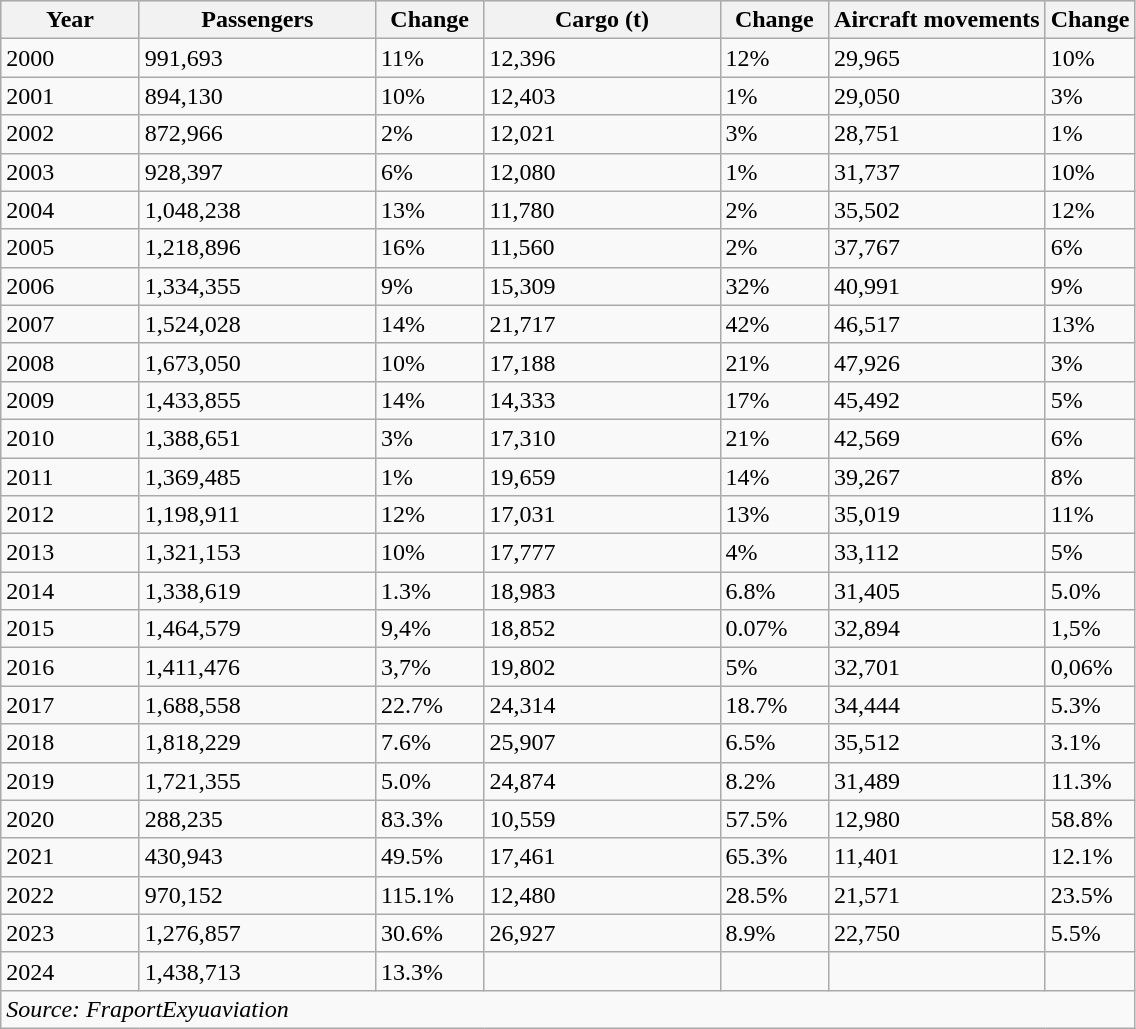<table class="wikitable mw-collapsible">
<tr bgcolor=lightgrey>
<th width="85">Year</th>
<th width="150">Passengers</th>
<th width="65">Change</th>
<th width="150">Cargo (t)</th>
<th width="65">Change</th>
<th>Aircraft movements</th>
<th>Change</th>
</tr>
<tr>
<td>2000</td>
<td>991,693</td>
<td> 11%</td>
<td>12,396</td>
<td> 12%</td>
<td>29,965</td>
<td> 10%</td>
</tr>
<tr>
<td>2001</td>
<td>894,130</td>
<td> 10%</td>
<td>12,403</td>
<td> 1%</td>
<td>29,050</td>
<td> 3%</td>
</tr>
<tr>
<td>2002</td>
<td>872,966</td>
<td> 2%</td>
<td>12,021</td>
<td> 3%</td>
<td>28,751</td>
<td> 1%</td>
</tr>
<tr>
<td>2003</td>
<td>928,397</td>
<td> 6%</td>
<td>12,080</td>
<td> 1%</td>
<td>31,737</td>
<td> 10%</td>
</tr>
<tr>
<td>2004</td>
<td>1,048,238</td>
<td> 13%</td>
<td>11,780</td>
<td> 2%</td>
<td>35,502</td>
<td> 12%</td>
</tr>
<tr>
<td>2005</td>
<td>1,218,896</td>
<td> 16%</td>
<td>11,560</td>
<td> 2%</td>
<td>37,767</td>
<td> 6%</td>
</tr>
<tr>
<td>2006</td>
<td>1,334,355</td>
<td> 9%</td>
<td>15,309</td>
<td> 32%</td>
<td>40,991</td>
<td> 9%</td>
</tr>
<tr>
<td>2007</td>
<td>1,524,028</td>
<td> 14%</td>
<td>21,717</td>
<td> 42%</td>
<td>46,517</td>
<td> 13%</td>
</tr>
<tr>
<td>2008</td>
<td>1,673,050</td>
<td> 10%</td>
<td>17,188</td>
<td> 21%</td>
<td>47,926</td>
<td> 3%</td>
</tr>
<tr>
<td>2009</td>
<td>1,433,855</td>
<td> 14%</td>
<td>14,333</td>
<td> 17%</td>
<td>45,492</td>
<td> 5%</td>
</tr>
<tr>
<td>2010</td>
<td>1,388,651</td>
<td> 3%</td>
<td>17,310</td>
<td> 21%</td>
<td>42,569</td>
<td> 6%</td>
</tr>
<tr>
<td>2011</td>
<td>1,369,485</td>
<td> 1%</td>
<td>19,659</td>
<td> 14%</td>
<td>39,267</td>
<td> 8%</td>
</tr>
<tr>
<td>2012</td>
<td>1,198,911</td>
<td> 12%</td>
<td>17,031</td>
<td> 13%</td>
<td>35,019</td>
<td> 11%</td>
</tr>
<tr>
<td>2013</td>
<td>1,321,153</td>
<td> 10%</td>
<td>17,777</td>
<td> 4%</td>
<td>33,112</td>
<td> 5%</td>
</tr>
<tr>
<td>2014</td>
<td>1,338,619</td>
<td> 1.3%</td>
<td>18,983</td>
<td> 6.8%</td>
<td>31,405</td>
<td> 5.0%</td>
</tr>
<tr>
<td>2015</td>
<td>1,464,579</td>
<td> 9,4%</td>
<td>18,852</td>
<td> 0.07%</td>
<td>32,894</td>
<td> 1,5%</td>
</tr>
<tr>
<td>2016</td>
<td>1,411,476</td>
<td> 3,7%</td>
<td>19,802</td>
<td> 5%</td>
<td>32,701</td>
<td> 0,06%</td>
</tr>
<tr>
<td>2017</td>
<td>1,688,558</td>
<td> 22.7%</td>
<td>24,314</td>
<td> 18.7%</td>
<td>34,444</td>
<td> 5.3%</td>
</tr>
<tr>
<td>2018</td>
<td>1,818,229</td>
<td> 7.6%</td>
<td>25,907</td>
<td> 6.5%</td>
<td>35,512</td>
<td> 3.1%</td>
</tr>
<tr>
<td>2019</td>
<td>1,721,355</td>
<td> 5.0%</td>
<td>24,874</td>
<td> 8.2%</td>
<td>31,489</td>
<td> 11.3%</td>
</tr>
<tr>
<td>2020</td>
<td>288,235</td>
<td> 83.3%</td>
<td>10,559</td>
<td> 57.5%</td>
<td>12,980</td>
<td> 58.8%</td>
</tr>
<tr>
<td>2021</td>
<td>430,943</td>
<td> 49.5%</td>
<td>17,461</td>
<td> 65.3%</td>
<td>11,401</td>
<td> 12.1%</td>
</tr>
<tr>
<td>2022</td>
<td>970,152</td>
<td> 115.1%</td>
<td>12,480</td>
<td> 28.5%</td>
<td>21,571</td>
<td>23.5%</td>
</tr>
<tr>
<td>2023</td>
<td>1,276,857</td>
<td> 30.6%</td>
<td>26,927</td>
<td> 8.9%</td>
<td>22,750</td>
<td>5.5%</td>
</tr>
<tr>
<td>2024</td>
<td>1,438,713</td>
<td> 13.3%</td>
<td></td>
<td></td>
<td></td>
<td></td>
</tr>
<tr>
<td colspan="7" align="left"><em>Source:</em> <em>Fraport</em><em>Exyuaviation</em></td>
</tr>
</table>
